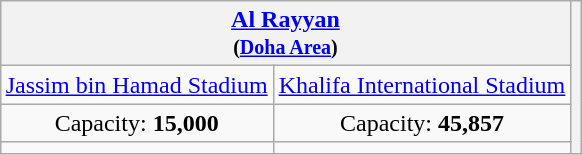<table class="wikitable" style="text-align:center;margin:1em auto;">
<tr>
<th colspan="2"><a href='#'>Al Rayyan</a><br><small>(<a href='#'>Doha Area</a>)</small></th>
<th rowspan="4"></th>
</tr>
<tr>
<td><a href='#'>Jassim bin Hamad Stadium</a></td>
<td><a href='#'>Khalifa International Stadium</a></td>
</tr>
<tr>
<td>Capacity: <strong>15,000</strong></td>
<td>Capacity: <strong>45,857</strong></td>
</tr>
<tr>
<td></td>
<td></td>
</tr>
</table>
